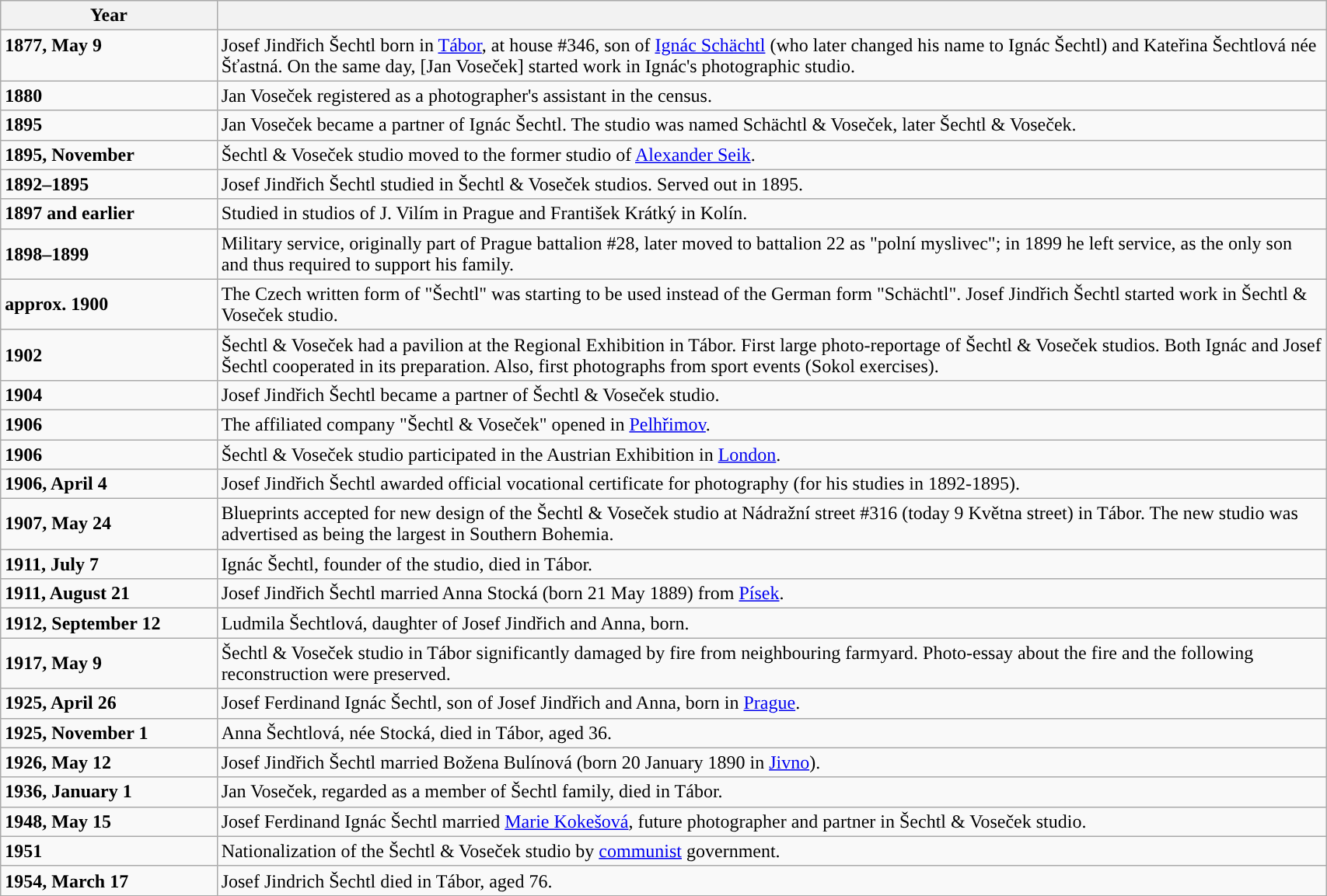<table class="wikitable" width=90%>
<tr bgcolor="#efefef">
<th width="6%">Year</th>
<th width="33%"></th>
</tr>
<tr valign=top>
<td><strong>1877, May 9</strong></td>
<td>Josef Jindřich Šechtl born in <a href='#'>Tábor</a>, at house #346, son of <a href='#'>Ignác Schächtl</a> (who later changed his name to Ignác Šechtl) and Kateřina Šechtlová née Šťastná. On the same day, [Jan Voseček] started work in Ignác's photographic studio.</td>
</tr>
<tr>
<td><strong>1880</strong></td>
<td>Jan Voseček registered as a photographer's assistant in the census.</td>
</tr>
<tr>
<td><strong>1895</strong></td>
<td>Jan Voseček became a partner of Ignác Šechtl. The studio was named Schächtl & Voseček, later Šechtl & Voseček.</td>
</tr>
<tr>
<td><strong>1895, November</strong></td>
<td>Šechtl & Voseček studio moved to the former studio of <a href='#'>Alexander Seik</a>.</td>
</tr>
<tr>
<td><strong>1892–1895</strong></td>
<td>Josef Jindřich Šechtl studied in Šechtl & Voseček studios. Served out  in 1895.</td>
</tr>
<tr>
<td><strong>1897 and earlier</strong></td>
<td>Studied in studios of J. Vilím in Prague and František Krátký in Kolín.</td>
</tr>
<tr>
<td><strong>1898–1899</strong></td>
<td>Military service, originally part of Prague battalion #28, later moved to battalion 22 as "polní myslivec"; in 1899 he left service, as the only son and thus required to support his family.</td>
</tr>
<tr>
<td><strong>approx. 1900</strong></td>
<td>The Czech written form of "Šechtl" was starting to be used instead of the German form "Schächtl". Josef Jindřich Šechtl started work in Šechtl & Voseček studio.</td>
</tr>
<tr>
<td><strong>1902</strong></td>
<td>Šechtl & Voseček had a pavilion at the Regional Exhibition in Tábor. First large photo-reportage of Šechtl & Voseček studios. Both Ignác and Josef Šechtl cooperated in its preparation. Also, first photographs from sport events (Sokol exercises).</td>
</tr>
<tr>
<td><strong>1904</strong></td>
<td>Josef Jindřich Šechtl became a partner of Šechtl & Voseček studio.</td>
</tr>
<tr>
<td><strong>1906</strong></td>
<td>The affiliated company "Šechtl & Voseček" opened in <a href='#'>Pelhřimov</a>.</td>
</tr>
<tr>
<td><strong>1906</strong></td>
<td>Šechtl & Voseček studio participated in the Austrian Exhibition in <a href='#'>London</a>.</td>
</tr>
<tr>
<td><strong>1906, April 4</strong></td>
<td>Josef Jindřich Šechtl awarded official vocational certificate for photography (for his studies in 1892-1895).</td>
</tr>
<tr>
<td><strong>1907, May 24</strong></td>
<td>Blueprints accepted for new design of the Šechtl & Voseček studio at Nádražní street #316 (today 9 Května street) in Tábor. The new studio was advertised as being the largest in Southern Bohemia.</td>
</tr>
<tr>
<td><strong>1911, July 7</strong></td>
<td>Ignác Šechtl, founder of the studio, died in Tábor.</td>
</tr>
<tr>
<td><strong>1911, August 21</strong></td>
<td>Josef Jindřich Šechtl married Anna Stocká (born 21 May 1889) from <a href='#'>Písek</a>.</td>
</tr>
<tr>
<td><strong>1912, September 12</strong></td>
<td>Ludmila Šechtlová, daughter of Josef Jindřich and Anna, born.</td>
</tr>
<tr>
<td><strong>1917, May 9</strong></td>
<td>Šechtl & Voseček studio in Tábor significantly damaged by fire from neighbouring farmyard. Photo-essay about the fire and the following reconstruction were preserved.</td>
</tr>
<tr>
<td><strong>1925, April 26</strong></td>
<td>Josef Ferdinand Ignác Šechtl, son of Josef Jindřich and Anna, born in <a href='#'>Prague</a>.</td>
</tr>
<tr>
<td><strong>1925, November 1</strong></td>
<td>Anna Šechtlová, née Stocká, died in Tábor, aged 36.</td>
</tr>
<tr>
<td><strong>1926, May 12</strong></td>
<td>Josef Jindřich Šechtl married Božena Bulínová (born 20 January 1890 in <a href='#'>Jivno</a>).</td>
</tr>
<tr>
<td><strong>1936, January 1</strong></td>
<td>Jan Voseček, regarded as a member of Šechtl family, died in Tábor.</td>
</tr>
<tr>
<td><strong>1948, May 15</strong></td>
<td>Josef Ferdinand Ignác Šechtl married <a href='#'>Marie Kokešová</a>, future photographer and partner in Šechtl & Voseček studio.</td>
</tr>
<tr>
<td><strong>1951</strong></td>
<td>Nationalization of the Šechtl & Voseček studio by <a href='#'>communist</a> government.</td>
</tr>
<tr>
<td><strong>1954, March 17</strong></td>
<td>Josef Jindrich Šechtl died in Tábor, aged 76.</td>
</tr>
<tr>
</tr>
</table>
